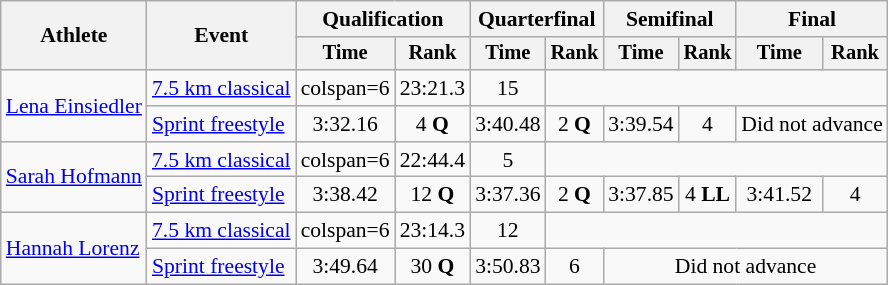<table class="wikitable" style="font-size:90%">
<tr>
<th rowspan="2">Athlete</th>
<th rowspan="2">Event</th>
<th colspan="2">Qualification</th>
<th colspan="2">Quarterfinal</th>
<th colspan="2">Semifinal</th>
<th colspan="2">Final</th>
</tr>
<tr style="font-size:95%">
<th>Time</th>
<th>Rank</th>
<th>Time</th>
<th>Rank</th>
<th>Time</th>
<th>Rank</th>
<th>Time</th>
<th>Rank</th>
</tr>
<tr align=center>
<td align=left rowspan=2><a href='#'>Lena Einsiedler</a></td>
<td align=left><a href='#'>7.5 km classical</a></td>
<td>colspan=6</td>
<td>23:21.3</td>
<td>15</td>
</tr>
<tr align=center>
<td align=left><a href='#'>Sprint freestyle</a></td>
<td>3:32.16</td>
<td>4 <strong>Q</strong></td>
<td>3:40.48</td>
<td>2 <strong>Q</strong></td>
<td>3:39.54</td>
<td>4</td>
<td colspan=2>Did not advance</td>
</tr>
<tr align=center>
<td align=left rowspan=2><a href='#'>Sarah Hofmann</a></td>
<td align=left><a href='#'>7.5 km classical</a></td>
<td>colspan=6</td>
<td>22:44.4</td>
<td>5</td>
</tr>
<tr align=center>
<td align=left><a href='#'>Sprint freestyle</a></td>
<td>3:38.42</td>
<td>12 <strong>Q</strong></td>
<td>3:37.36</td>
<td>2 <strong>Q</strong></td>
<td>3:37.85</td>
<td>4 <strong>LL</strong></td>
<td>3:41.52</td>
<td>4</td>
</tr>
<tr align=center>
<td align=left rowspan=2><a href='#'>Hannah Lorenz</a></td>
<td align=left><a href='#'>7.5 km classical</a></td>
<td>colspan=6</td>
<td>23:14.3</td>
<td>12</td>
</tr>
<tr align=center>
<td align=left><a href='#'>Sprint freestyle</a></td>
<td>3:49.64</td>
<td>30 <strong>Q</strong></td>
<td>3:50.83</td>
<td>6</td>
<td colspan=4>Did not advance</td>
</tr>
</table>
